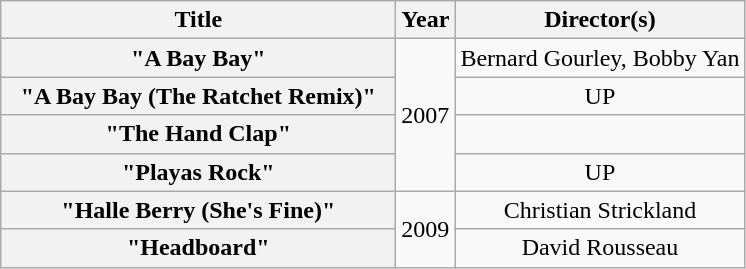<table class="wikitable plainrowheaders" style="text-align:center;">
<tr>
<th scope="col" style="width:16em;">Title</th>
<th scope="col">Year</th>
<th scope="col">Director(s)</th>
</tr>
<tr>
<th scope="row">"A Bay Bay"</th>
<td rowspan="4">2007</td>
<td>Bernard Gourley, Bobby Yan</td>
</tr>
<tr>
<th scope="row">"A Bay Bay (The Ratchet Remix)"</th>
<td>UP</td>
</tr>
<tr>
<th scope="row">"The Hand Clap" </th>
<td></td>
</tr>
<tr>
<th scope="row">"Playas Rock"</th>
<td>UP</td>
</tr>
<tr>
<th scope="row">"Halle Berry (She's Fine)"</th>
<td rowspan="2">2009</td>
<td>Christian Strickland</td>
</tr>
<tr>
<th scope="row">"Headboard"</th>
<td>David Rousseau</td>
</tr>
</table>
